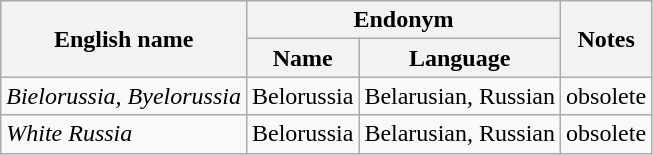<table class="wikitable sortable mw-collapsible">
<tr>
<th rowspan="2">English name</th>
<th colspan="2">Endonym</th>
<th rowspan="2">Notes</th>
</tr>
<tr>
<th>Name</th>
<th>Language</th>
</tr>
<tr>
<td><em>Bielorussia, Byelorussia</em></td>
<td>Belorussia</td>
<td>Belarusian, Russian</td>
<td>obsolete</td>
</tr>
<tr>
<td><em>White Russia</em></td>
<td>Belorussia</td>
<td>Belarusian, Russian</td>
<td>obsolete</td>
</tr>
</table>
